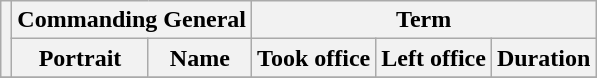<table class="wikitable sortable">
<tr>
<th rowspan=2></th>
<th colspan=2>Commanding General</th>
<th colspan=3>Term</th>
</tr>
<tr>
<th>Portrait</th>
<th>Name</th>
<th>Took office</th>
<th>Left office</th>
<th>Duration</th>
</tr>
<tr>
</tr>
</table>
